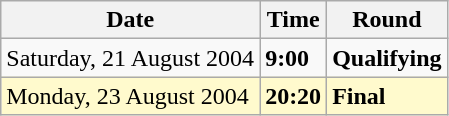<table class="wikitable">
<tr>
<th>Date</th>
<th>Time</th>
<th>Round</th>
</tr>
<tr>
<td>Saturday, 21 August 2004</td>
<td><strong>9:00</strong></td>
<td><strong>Qualifying</strong></td>
</tr>
<tr style=background:lemonchiffon>
<td>Monday, 23 August 2004</td>
<td><strong>20:20</strong></td>
<td><strong>Final</strong></td>
</tr>
</table>
